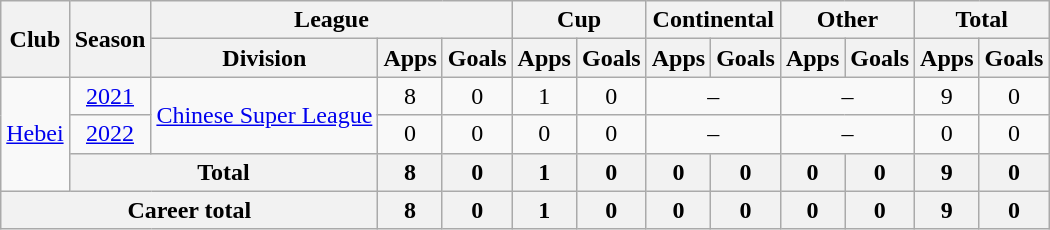<table class="wikitable" style="text-align: center">
<tr>
<th rowspan="2">Club</th>
<th rowspan="2">Season</th>
<th colspan="3">League</th>
<th colspan="2">Cup</th>
<th colspan="2">Continental</th>
<th colspan="2">Other</th>
<th colspan="2">Total</th>
</tr>
<tr>
<th>Division</th>
<th>Apps</th>
<th>Goals</th>
<th>Apps</th>
<th>Goals</th>
<th>Apps</th>
<th>Goals</th>
<th>Apps</th>
<th>Goals</th>
<th>Apps</th>
<th>Goals</th>
</tr>
<tr>
<td rowspan=3><a href='#'>Hebei</a></td>
<td><a href='#'>2021</a></td>
<td rowspan=2><a href='#'>Chinese Super League</a></td>
<td>8</td>
<td>0</td>
<td>1</td>
<td>0</td>
<td colspan="2">–</td>
<td colspan="2">–</td>
<td>9</td>
<td>0</td>
</tr>
<tr>
<td><a href='#'>2022</a></td>
<td>0</td>
<td>0</td>
<td>0</td>
<td>0</td>
<td colspan="2">–</td>
<td colspan="2">–</td>
<td>0</td>
<td>0</td>
</tr>
<tr>
<th colspan=2>Total</th>
<th>8</th>
<th>0</th>
<th>1</th>
<th>0</th>
<th>0</th>
<th>0</th>
<th>0</th>
<th>0</th>
<th>9</th>
<th>0</th>
</tr>
<tr>
<th colspan=3>Career total</th>
<th>8</th>
<th>0</th>
<th>1</th>
<th>0</th>
<th>0</th>
<th>0</th>
<th>0</th>
<th>0</th>
<th>9</th>
<th>0</th>
</tr>
</table>
